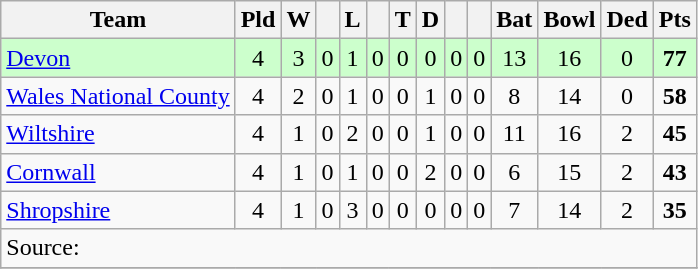<table class="wikitable" style="text-align:center">
<tr>
<th>Team</th>
<th>Pld</th>
<th>W</th>
<th></th>
<th>L</th>
<th></th>
<th>T</th>
<th>D</th>
<th></th>
<th></th>
<th>Bat</th>
<th>Bowl</th>
<th>Ded</th>
<th>Pts</th>
</tr>
<tr style="background: #cfc">
<td align=left><a href='#'>Devon</a></td>
<td>4</td>
<td>3</td>
<td>0</td>
<td>1</td>
<td>0</td>
<td>0</td>
<td>0</td>
<td>0</td>
<td>0</td>
<td>13</td>
<td>16</td>
<td>0</td>
<td><strong>77</strong></td>
</tr>
<tr>
<td align=left><a href='#'>Wales National County</a></td>
<td>4</td>
<td>2</td>
<td>0</td>
<td>1</td>
<td>0</td>
<td>0</td>
<td>1</td>
<td>0</td>
<td>0</td>
<td>8</td>
<td>14</td>
<td>0</td>
<td><strong>58</strong></td>
</tr>
<tr>
<td align=left><a href='#'>Wiltshire</a></td>
<td>4</td>
<td>1</td>
<td>0</td>
<td>2</td>
<td>0</td>
<td>0</td>
<td>1</td>
<td>0</td>
<td>0</td>
<td>11</td>
<td>16</td>
<td>2</td>
<td><strong>45</strong></td>
</tr>
<tr>
<td align=left><a href='#'>Cornwall</a></td>
<td>4</td>
<td>1</td>
<td>0</td>
<td>1</td>
<td>0</td>
<td>0</td>
<td>2</td>
<td>0</td>
<td>0</td>
<td>6</td>
<td>15</td>
<td>2</td>
<td><strong>43</strong></td>
</tr>
<tr>
<td align=left><a href='#'>Shropshire</a></td>
<td>4</td>
<td>1</td>
<td>0</td>
<td>3</td>
<td>0</td>
<td>0</td>
<td>0</td>
<td>0</td>
<td>0</td>
<td>7</td>
<td>14</td>
<td>2</td>
<td><strong>35</strong></td>
</tr>
<tr>
<td colspan=15 align="left">Source:</td>
</tr>
<tr>
</tr>
</table>
